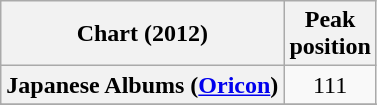<table class="wikitable sortable plainrowheaders">
<tr>
<th scope="col">Chart (2012)</th>
<th scope="col">Peak<br>position</th>
</tr>
<tr>
<th scope="row">Japanese Albums (<a href='#'>Oricon</a>)</th>
<td align="center">111</td>
</tr>
<tr>
</tr>
<tr>
</tr>
<tr>
</tr>
</table>
